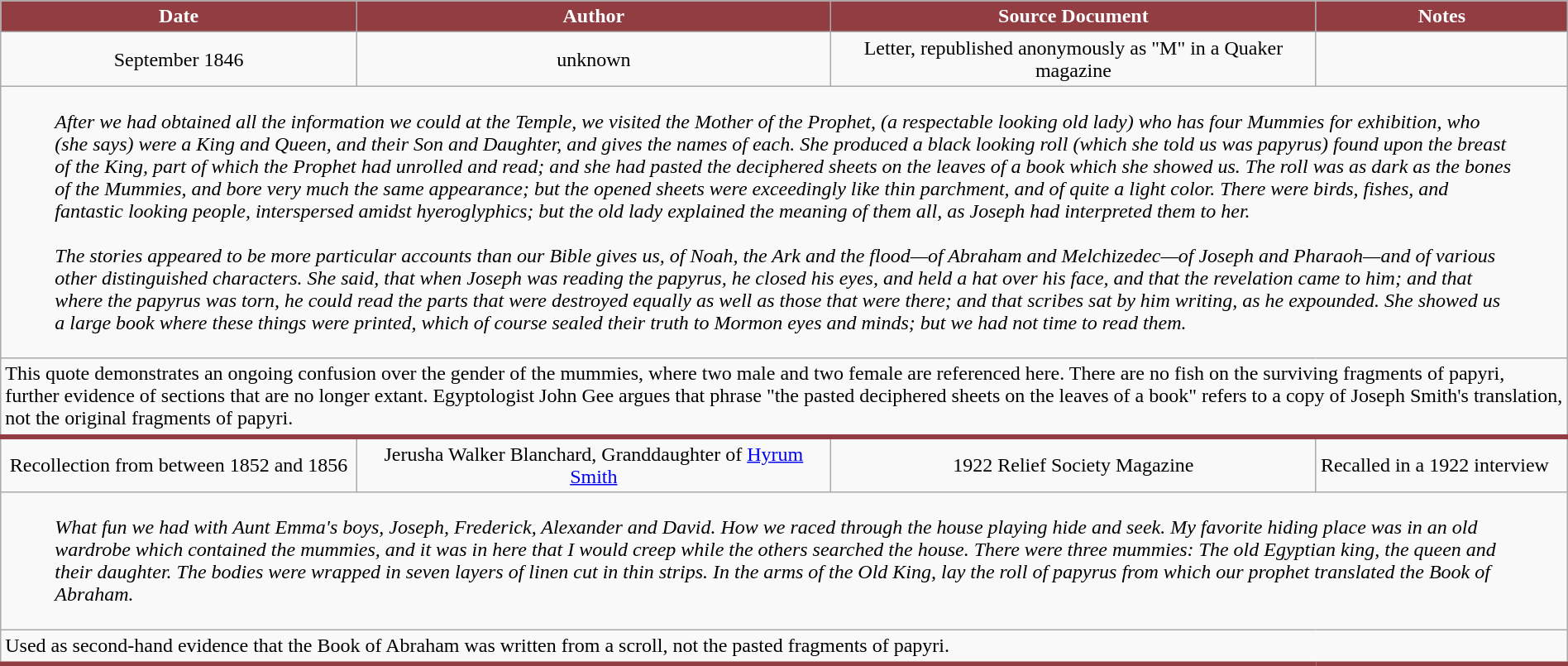<table class="wikitable plainrowheaders" style="width:100%;">
<tr>
<th style="background: #923D42; color:white">Date</th>
<th style="background: #923D42; color:white">Author</th>
<th style="background: #923D42; color:white">Source Document</th>
<th style="background: #923D42; color:white">Notes</th>
</tr>
<tr>
<td align="center">September 1846</td>
<td align="center">unknown</td>
<td align="center">Letter, republished anonymously as "M" in a Quaker magazine</td>
<td></td>
</tr>
<tr>
<td colspan="4"><blockquote><em>After we had obtained all the information we could at the Temple, we visited the Mother of the Prophet, (a respectable looking old lady) who has four Mummies for exhibition, who (she says) were a King and Queen, and their Son and Daughter, and gives the names of each. She produced a black looking roll (which she told us was papyrus) found upon the breast of the King, part of which the Prophet had unrolled and read; and she had pasted the deciphered sheets on the leaves of a book which she showed us. The roll was as dark as the bones of the Mummies, and bore very much the same appearance; but the opened sheets were exceedingly like thin parchment, and of quite a light color. There were birds, fishes, and fantastic looking people, interspersed amidst hyeroglyphics; but the old lady explained the meaning of them all, as Joseph had interpreted them to her.</em><br><br>
<em>The stories appeared to be more particular accounts than our Bible gives us, of Noah, the Ark and the flood—of Abraham and Melchizedec—of Joseph and Pharaoh—and of various other distinguished characters. She said, that when Joseph was reading the papyrus, he closed his eyes, and held a hat over his face, and that the revelation came to him; and that where the papyrus was torn, he could read the parts that were destroyed equally as well as those that were there; and that scribes sat by him writing, as he expounded. She showed us a large book where these things were printed, which of course sealed their truth to Mormon eyes and minds; but we had not time to read them.</em></blockquote></td>
</tr>
<tr style="border-bottom: 4px solid #923D42;">
<td colspan="4">This quote demonstrates an ongoing confusion over the gender of the mummies, where two male and two female are referenced here.  There are no fish on the surviving fragments of papyri, further evidence of sections that are no longer extant.  Egyptologist John Gee argues that phrase "the pasted deciphered sheets on the leaves of a book" refers to a copy of Joseph Smith's translation, not the original fragments of papyri.</td>
</tr>
<tr>
<td align="center">Recollection from between 1852 and 1856</td>
<td align="center">Jerusha Walker Blanchard, Granddaughter of <a href='#'>Hyrum Smith</a></td>
<td align="center">1922 Relief Society Magazine</td>
<td>Recalled in a 1922 interview</td>
</tr>
<tr>
<td colspan="4"><blockquote><em>What fun we had with Aunt Emma's boys, Joseph, Frederick, Alexander and David.  How we raced through the house playing hide and seek. My favorite hiding place was in an old wardrobe which contained the mummies, and it was in here that I would creep while the others searched the house. There were three mummies: The old Egyptian king, the queen and their daughter.  The bodies were wrapped in seven layers of linen cut in thin strips.  In the arms of the Old King, lay the roll of papyrus from which our prophet translated the Book of Abraham.</em></blockquote></td>
</tr>
<tr style="border-bottom: 4px solid #923D42;">
<td colspan="4">Used as second-hand evidence that the Book of Abraham was written from a scroll, not the pasted fragments of papyri.</td>
</tr>
</table>
